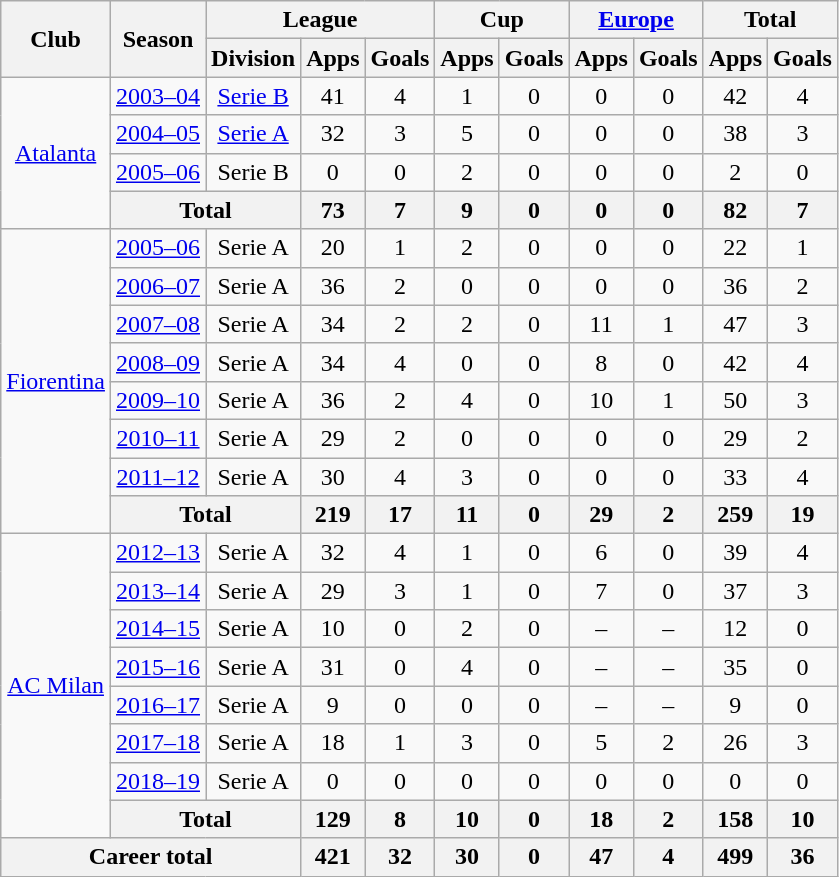<table class="wikitable" style="text-align:center">
<tr>
<th rowspan="2">Club</th>
<th rowspan="2">Season</th>
<th colspan="3">League</th>
<th colspan="2">Cup</th>
<th colspan="2"><a href='#'>Europe</a></th>
<th colspan="2">Total</th>
</tr>
<tr>
<th>Division</th>
<th>Apps</th>
<th>Goals</th>
<th>Apps</th>
<th>Goals</th>
<th>Apps</th>
<th>Goals</th>
<th>Apps</th>
<th>Goals</th>
</tr>
<tr>
<td rowspan="4"><a href='#'>Atalanta</a></td>
<td><a href='#'>2003–04</a></td>
<td><a href='#'>Serie B</a></td>
<td>41</td>
<td>4</td>
<td>1</td>
<td>0</td>
<td>0</td>
<td>0</td>
<td>42</td>
<td>4</td>
</tr>
<tr>
<td><a href='#'>2004–05</a></td>
<td><a href='#'>Serie A</a></td>
<td>32</td>
<td>3</td>
<td>5</td>
<td>0</td>
<td>0</td>
<td>0</td>
<td>38</td>
<td>3</td>
</tr>
<tr>
<td><a href='#'>2005–06</a></td>
<td>Serie B</td>
<td>0</td>
<td>0</td>
<td>2</td>
<td>0</td>
<td>0</td>
<td>0</td>
<td>2</td>
<td>0</td>
</tr>
<tr>
<th colspan="2">Total</th>
<th>73</th>
<th>7</th>
<th>9</th>
<th>0</th>
<th>0</th>
<th>0</th>
<th>82</th>
<th>7</th>
</tr>
<tr>
<td rowspan="8"><a href='#'>Fiorentina</a></td>
<td><a href='#'>2005–06</a></td>
<td>Serie A</td>
<td>20</td>
<td>1</td>
<td>2</td>
<td>0</td>
<td>0</td>
<td>0</td>
<td>22</td>
<td>1</td>
</tr>
<tr>
<td><a href='#'>2006–07</a></td>
<td>Serie A</td>
<td>36</td>
<td>2</td>
<td>0</td>
<td>0</td>
<td>0</td>
<td>0</td>
<td>36</td>
<td>2</td>
</tr>
<tr>
<td><a href='#'>2007–08</a></td>
<td>Serie A</td>
<td>34</td>
<td>2</td>
<td>2</td>
<td>0</td>
<td>11</td>
<td>1</td>
<td>47</td>
<td>3</td>
</tr>
<tr>
<td><a href='#'>2008–09</a></td>
<td>Serie A</td>
<td>34</td>
<td>4</td>
<td>0</td>
<td>0</td>
<td>8</td>
<td>0</td>
<td>42</td>
<td>4</td>
</tr>
<tr>
<td><a href='#'>2009–10</a></td>
<td>Serie A</td>
<td>36</td>
<td>2</td>
<td>4</td>
<td>0</td>
<td>10</td>
<td>1</td>
<td>50</td>
<td>3</td>
</tr>
<tr>
<td><a href='#'>2010–11</a></td>
<td>Serie A</td>
<td>29</td>
<td>2</td>
<td>0</td>
<td>0</td>
<td>0</td>
<td>0</td>
<td>29</td>
<td>2</td>
</tr>
<tr>
<td><a href='#'>2011–12</a></td>
<td>Serie A</td>
<td>30</td>
<td>4</td>
<td>3</td>
<td>0</td>
<td>0</td>
<td>0</td>
<td>33</td>
<td>4</td>
</tr>
<tr>
<th colspan="2">Total</th>
<th>219</th>
<th>17</th>
<th>11</th>
<th>0</th>
<th>29</th>
<th>2</th>
<th>259</th>
<th>19</th>
</tr>
<tr>
<td rowspan="8"><a href='#'>AC Milan</a></td>
<td><a href='#'>2012–13</a></td>
<td>Serie A</td>
<td>32</td>
<td>4</td>
<td>1</td>
<td>0</td>
<td>6</td>
<td>0</td>
<td>39</td>
<td>4</td>
</tr>
<tr>
<td><a href='#'>2013–14</a></td>
<td>Serie A</td>
<td>29</td>
<td>3</td>
<td>1</td>
<td>0</td>
<td>7</td>
<td>0</td>
<td>37</td>
<td>3</td>
</tr>
<tr>
<td><a href='#'>2014–15</a></td>
<td>Serie A</td>
<td>10</td>
<td>0</td>
<td>2</td>
<td>0</td>
<td>–</td>
<td>–</td>
<td>12</td>
<td>0</td>
</tr>
<tr>
<td><a href='#'>2015–16</a></td>
<td>Serie A</td>
<td>31</td>
<td>0</td>
<td>4</td>
<td>0</td>
<td>–</td>
<td>–</td>
<td>35</td>
<td>0</td>
</tr>
<tr>
<td><a href='#'>2016–17</a></td>
<td>Serie A</td>
<td>9</td>
<td>0</td>
<td>0</td>
<td>0</td>
<td>–</td>
<td>–</td>
<td>9</td>
<td>0</td>
</tr>
<tr>
<td><a href='#'>2017–18</a></td>
<td>Serie A</td>
<td>18</td>
<td>1</td>
<td>3</td>
<td>0</td>
<td>5</td>
<td>2</td>
<td>26</td>
<td>3</td>
</tr>
<tr>
<td><a href='#'>2018–19</a></td>
<td>Serie A</td>
<td>0</td>
<td>0</td>
<td>0</td>
<td>0</td>
<td>0</td>
<td>0</td>
<td>0</td>
<td>0</td>
</tr>
<tr>
<th colspan="2">Total</th>
<th>129</th>
<th>8</th>
<th>10</th>
<th>0</th>
<th>18</th>
<th>2</th>
<th>158</th>
<th>10</th>
</tr>
<tr>
<th colspan="3">Career total</th>
<th>421</th>
<th>32</th>
<th>30</th>
<th>0</th>
<th>47</th>
<th>4</th>
<th>499</th>
<th>36</th>
</tr>
</table>
